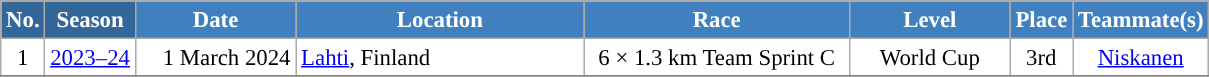<table class="wikitable sortable" style="font-size:95%; text-align:center; border:grey solid 1px; border-collapse:collapse; background:#ffffff;">
<tr style="background:#efefef;">
<th style="background-color:#369; color:white;">No.</th>
<th style="background-color:#369; color:white;">Season</th>
<th style="background-color:#4180be; color:white; width:100px;">Date</th>
<th style="background-color:#4180be; color:white; width:185px;">Location</th>
<th style="background-color:#4180be; color:white; width:170px;">Race</th>
<th style="background-color:#4180be; color:white; width:100px;">Level</th>
<th style="background-color:#4180be; color:white;">Place</th>
<th style="background-color:#4180be; color:white;">Teammate(s)</th>
</tr>
<tr>
<td align=center>1</td>
<td rowspan=1 align=center><a href='#'>2023–24</a></td>
<td align=right>1 March 2024</td>
<td align=left> <a href='#'>Lahti</a>, Finland</td>
<td>6 × 1.3 km Team Sprint C</td>
<td>World Cup</td>
<td>3rd</td>
<td><a href='#'>Niskanen</a></td>
</tr>
<tr>
</tr>
</table>
